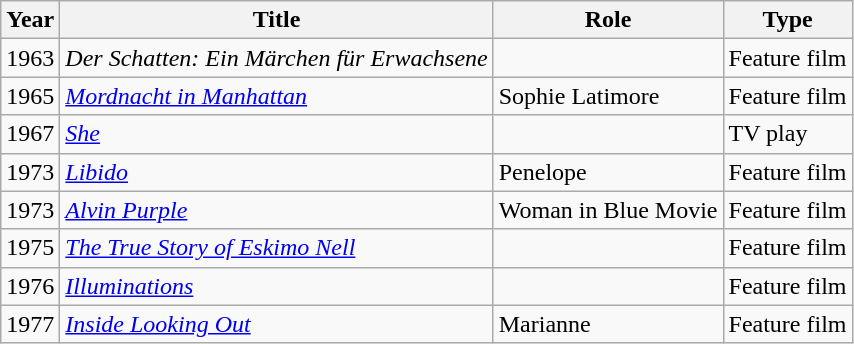<table class="wikitable">
<tr>
<th>Year</th>
<th>Title</th>
<th>Role</th>
<th>Type</th>
</tr>
<tr>
<td>1963</td>
<td><em>Der Schatten: Ein Märchen für Erwachsene</em></td>
<td></td>
<td>Feature film</td>
</tr>
<tr>
<td>1965</td>
<td><em><a href='#'>Mordnacht in Manhattan</a></em></td>
<td>Sophie Latimore</td>
<td>Feature film</td>
</tr>
<tr>
<td>1967</td>
<td><em><a href='#'>She</a></em></td>
<td></td>
<td>TV play</td>
</tr>
<tr>
<td>1973</td>
<td><em><a href='#'>Libido</a></em></td>
<td>Penelope</td>
<td>Feature film</td>
</tr>
<tr>
<td>1973</td>
<td><em><a href='#'>Alvin Purple</a></em></td>
<td>Woman in Blue Movie</td>
<td>Feature film</td>
</tr>
<tr>
<td>1975</td>
<td><em><a href='#'>The True Story of Eskimo Nell</a></em></td>
<td></td>
<td>Feature film</td>
</tr>
<tr>
<td>1976</td>
<td><em><a href='#'>Illuminations</a></em></td>
<td></td>
<td>Feature film</td>
</tr>
<tr>
<td>1977</td>
<td><em><a href='#'>Inside Looking Out</a></em></td>
<td>Marianne</td>
<td>Feature film</td>
</tr>
</table>
